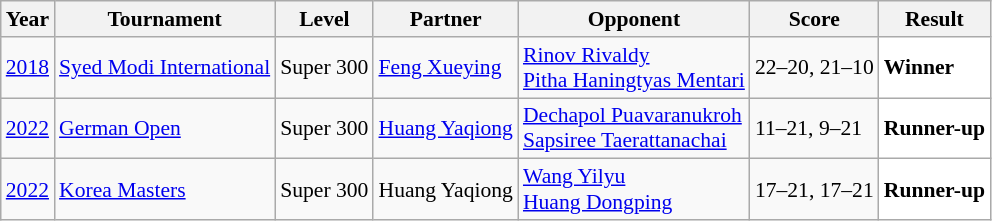<table class="sortable wikitable" style="font-size: 90%;">
<tr>
<th>Year</th>
<th>Tournament</th>
<th>Level</th>
<th>Partner</th>
<th>Opponent</th>
<th>Score</th>
<th>Result</th>
</tr>
<tr>
<td align="center"><a href='#'>2018</a></td>
<td align="left"><a href='#'>Syed Modi International</a></td>
<td align="left">Super 300</td>
<td align="left"> <a href='#'>Feng Xueying</a></td>
<td align="left"> <a href='#'>Rinov Rivaldy</a><br> <a href='#'>Pitha Haningtyas Mentari</a></td>
<td align="left">22–20, 21–10</td>
<td style="text-align:left; background:white"> <strong>Winner</strong></td>
</tr>
<tr>
<td align="center"><a href='#'>2022</a></td>
<td align="left"><a href='#'>German Open</a></td>
<td align="left">Super 300</td>
<td align="left"> <a href='#'>Huang Yaqiong</a></td>
<td align="left"> <a href='#'>Dechapol Puavaranukroh</a><br> <a href='#'>Sapsiree Taerattanachai</a></td>
<td align="left">11–21, 9–21</td>
<td style="text-align:left; background:white"> <strong>Runner-up</strong></td>
</tr>
<tr>
<td align="center"><a href='#'>2022</a></td>
<td align="left"><a href='#'>Korea Masters</a></td>
<td align="left">Super 300</td>
<td align="left"> Huang Yaqiong</td>
<td align="left"> <a href='#'>Wang Yilyu</a><br> <a href='#'>Huang Dongping</a></td>
<td align="left">17–21, 17–21</td>
<td style="text-align:left; background:white"> <strong>Runner-up</strong></td>
</tr>
</table>
